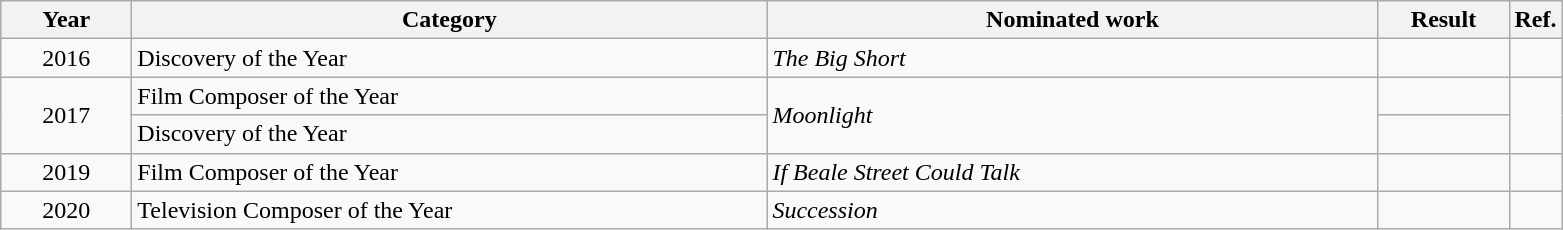<table class=wikitable>
<tr>
<th scope="col" style="width:5em;">Year</th>
<th scope="col" style="width:26em;">Category</th>
<th scope="col" style="width:25em;">Nominated work</th>
<th scope="col" style="width:5em;">Result</th>
<th>Ref.</th>
</tr>
<tr>
<td style="text-align:center;">2016</td>
<td>Discovery of the Year</td>
<td><em>The Big Short</em></td>
<td></td>
<td></td>
</tr>
<tr>
<td style="text-align:center;", rowspan="2">2017</td>
<td>Film Composer of the Year</td>
<td rowspan="2"><em>Moonlight</em></td>
<td></td>
<td rowspan="2"></td>
</tr>
<tr>
<td>Discovery of the Year</td>
<td></td>
</tr>
<tr>
<td style="text-align:center;">2019</td>
<td>Film Composer of the Year</td>
<td><em>If Beale Street Could Talk</em></td>
<td></td>
<td></td>
</tr>
<tr>
<td style="text-align:center;">2020</td>
<td>Television Composer of the Year</td>
<td><em>Succession</em></td>
<td></td>
<td></td>
</tr>
</table>
